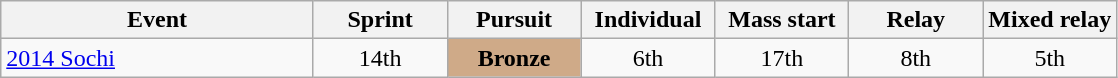<table class="wikitable" style="text-align: center;">
<tr>
<th width="28%">Event</th>
<th width="12%">Sprint</th>
<th width="12%">Pursuit</th>
<th width="12%">Individual</th>
<th width="12%">Mass start</th>
<th width="12%">Relay</th>
<th width="12%">Mixed relay</th>
</tr>
<tr>
<td align=left> <a href='#'>2014 Sochi</a></td>
<td>14th</td>
<td align=center bgcolor="#CFAA88"><strong>Bronze</strong></td>
<td>6th</td>
<td>17th</td>
<td>8th</td>
<td>5th</td>
</tr>
</table>
